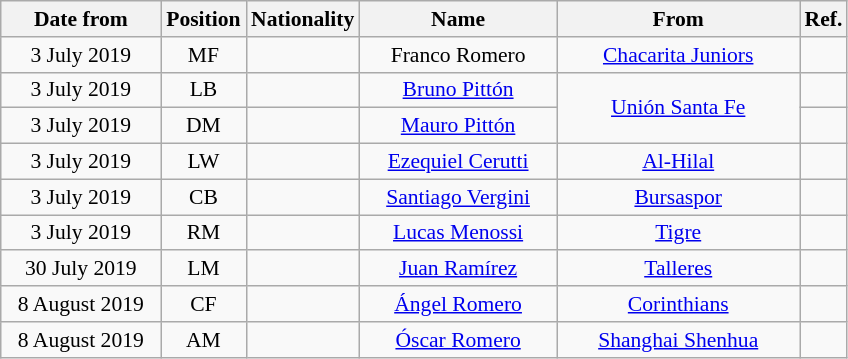<table class="wikitable" style="text-align:center; font-size:90%; ">
<tr>
<th style="background:#; color:#; width:100px;">Date from</th>
<th style="background:#; color:#; width:50px;">Position</th>
<th style="background:#; color:#; width:50px;">Nationality</th>
<th style="background:#; color:#; width:125px;">Name</th>
<th style="background:#; color:#; width:155px;">From</th>
<th style="background:#; color:#; width:25px;">Ref.</th>
</tr>
<tr>
<td>3 July 2019</td>
<td>MF</td>
<td></td>
<td>Franco Romero</td>
<td> <a href='#'>Chacarita Juniors</a></td>
<td></td>
</tr>
<tr>
<td>3 July 2019</td>
<td>LB</td>
<td></td>
<td><a href='#'>Bruno Pittón</a></td>
<td rowspan="2"> <a href='#'>Unión Santa Fe</a></td>
<td></td>
</tr>
<tr>
<td>3 July 2019</td>
<td>DM</td>
<td></td>
<td><a href='#'>Mauro Pittón</a></td>
<td></td>
</tr>
<tr>
<td>3 July 2019</td>
<td>LW</td>
<td></td>
<td><a href='#'>Ezequiel Cerutti</a></td>
<td> <a href='#'>Al-Hilal</a></td>
<td></td>
</tr>
<tr>
<td>3 July 2019</td>
<td>CB</td>
<td></td>
<td><a href='#'>Santiago Vergini</a></td>
<td> <a href='#'>Bursaspor</a></td>
<td></td>
</tr>
<tr>
<td>3 July 2019</td>
<td>RM</td>
<td></td>
<td><a href='#'>Lucas Menossi</a></td>
<td> <a href='#'>Tigre</a></td>
<td></td>
</tr>
<tr>
<td>30 July 2019</td>
<td>LM</td>
<td></td>
<td><a href='#'>Juan Ramírez</a></td>
<td> <a href='#'>Talleres</a></td>
<td></td>
</tr>
<tr>
<td>8 August 2019</td>
<td>CF</td>
<td></td>
<td><a href='#'>Ángel Romero</a></td>
<td> <a href='#'>Corinthians</a></td>
<td></td>
</tr>
<tr>
<td>8 August 2019</td>
<td>AM</td>
<td></td>
<td><a href='#'>Óscar Romero</a></td>
<td> <a href='#'>Shanghai Shenhua</a></td>
<td></td>
</tr>
</table>
